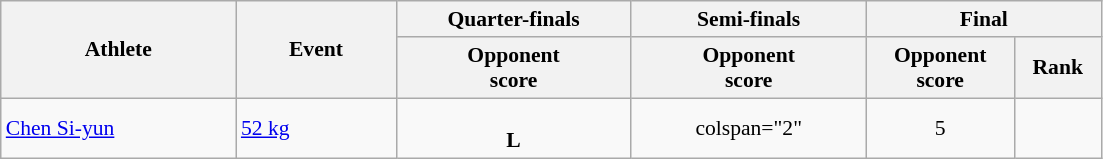<table class="wikitable" style="font-size:90%; text-align:center">
<tr>
<th rowspan="2" width="150">Athlete</th>
<th rowspan="2" width="100">Event</th>
<th width="150">Quarter-finals</th>
<th width="150">Semi-finals</th>
<th colspan="2" width="150">Final</th>
</tr>
<tr>
<th>Opponent<br>score</th>
<th>Opponent<br>score</th>
<th>Opponent<br>score</th>
<th>Rank</th>
</tr>
<tr>
<td align="left"><a href='#'>Chen Si-yun</a></td>
<td align="left"><a href='#'>52 kg</a></td>
<td><br><strong>L</strong> </td>
<td>colspan="2" </td>
<td>5</td>
</tr>
</table>
